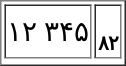<table border="1" style="margin:1em auto;">
<tr size="40">
<td style="text-align:center; background:white; font-size:14pt; color:black;">۱۲  ۳۴۵</td>
<td style="text-align:center; background:white; font-size:10pt; color:black;"><small></small><br><strong>۸۲</strong></td>
</tr>
<tr>
</tr>
</table>
